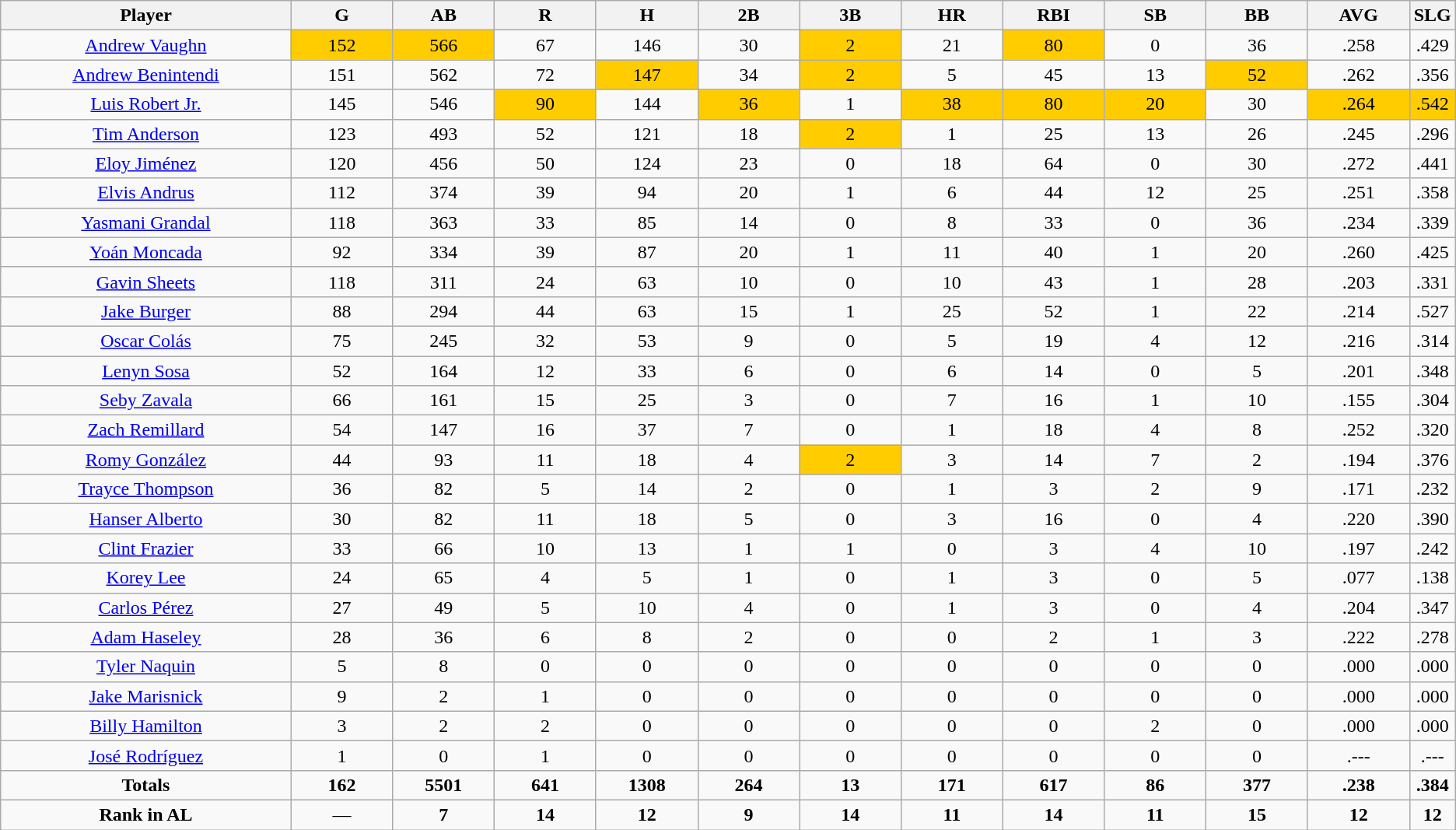<table class=wikitable style="text-align:center">
<tr>
<th bgcolor=#DDDDFF; width="20%">Player</th>
<th bgcolor=#DDDDFF; width="7%">G</th>
<th bgcolor=#DDDDFF; width="7%">AB</th>
<th bgcolor=#DDDDFF; width="7%">R</th>
<th bgcolor=#DDDDFF; width="7%">H</th>
<th bgcolor=#DDDDFF; width="7%">2B</th>
<th bgcolor=#DDDDFF; width="7%">3B</th>
<th bgcolor=#DDDDFF; width="7%">HR</th>
<th bgcolor=#DDDDFF; width="7%">RBI</th>
<th bgcolor=#DDDDFF; width="7%">SB</th>
<th bgcolor=#DDDDFF; width="7%">BB</th>
<th bgcolor=#DDDDFF; width="7%">AVG</th>
<th bgcolor=#DDDDFF; width="7%">SLG</th>
</tr>
<tr>
<td><a href='#'>Andrew Vaughn</a></td>
<td bgcolor=#ffcc00>152</td>
<td bgcolor=#ffcc00>566</td>
<td>67</td>
<td>146</td>
<td>30</td>
<td bgcolor=#ffcc00>2</td>
<td>21</td>
<td bgcolor=#ffcc00>80</td>
<td>0</td>
<td>36</td>
<td>.258</td>
<td>.429</td>
</tr>
<tr>
<td><a href='#'>Andrew Benintendi</a></td>
<td>151</td>
<td>562</td>
<td>72</td>
<td bgcolor=#ffcc00>147</td>
<td>34</td>
<td bgcolor=#ffcc00>2</td>
<td>5</td>
<td>45</td>
<td>13</td>
<td bgcolor=#ffcc00>52</td>
<td>.262</td>
<td>.356</td>
</tr>
<tr>
<td><a href='#'>Luis Robert Jr.</a></td>
<td>145</td>
<td>546</td>
<td bgcolor=#ffcc00>90</td>
<td>144</td>
<td bgcolor=#ffcc00>36</td>
<td>1</td>
<td bgcolor=#ffcc00>38</td>
<td bgcolor=#ffcc00>80</td>
<td bgcolor=#ffcc00>20</td>
<td>30</td>
<td bgcolor=#ffcc00>.264</td>
<td bgcolor=#ffcc00>.542</td>
</tr>
<tr>
<td><a href='#'>Tim Anderson</a></td>
<td>123</td>
<td>493</td>
<td>52</td>
<td>121</td>
<td>18</td>
<td bgcolor=#ffcc00>2</td>
<td>1</td>
<td>25</td>
<td>13</td>
<td>26</td>
<td>.245</td>
<td>.296</td>
</tr>
<tr>
<td><a href='#'>Eloy Jiménez</a></td>
<td>120</td>
<td>456</td>
<td>50</td>
<td>124</td>
<td>23</td>
<td>0</td>
<td>18</td>
<td>64</td>
<td>0</td>
<td>30</td>
<td>.272</td>
<td>.441</td>
</tr>
<tr>
<td><a href='#'>Elvis Andrus</a></td>
<td>112</td>
<td>374</td>
<td>39</td>
<td>94</td>
<td>20</td>
<td>1</td>
<td>6</td>
<td>44</td>
<td>12</td>
<td>25</td>
<td>.251</td>
<td>.358</td>
</tr>
<tr>
<td><a href='#'>Yasmani Grandal</a></td>
<td>118</td>
<td>363</td>
<td>33</td>
<td>85</td>
<td>14</td>
<td>0</td>
<td>8</td>
<td>33</td>
<td>0</td>
<td>36</td>
<td>.234</td>
<td>.339</td>
</tr>
<tr>
<td><a href='#'>Yoán Moncada</a></td>
<td>92</td>
<td>334</td>
<td>39</td>
<td>87</td>
<td>20</td>
<td>1</td>
<td>11</td>
<td>40</td>
<td>1</td>
<td>20</td>
<td>.260</td>
<td>.425</td>
</tr>
<tr>
<td><a href='#'>Gavin Sheets</a></td>
<td>118</td>
<td>311</td>
<td>24</td>
<td>63</td>
<td>10</td>
<td>0</td>
<td>10</td>
<td>43</td>
<td>1</td>
<td>28</td>
<td>.203</td>
<td>.331</td>
</tr>
<tr>
<td><a href='#'>Jake Burger</a></td>
<td>88</td>
<td>294</td>
<td>44</td>
<td>63</td>
<td>15</td>
<td>1</td>
<td>25</td>
<td>52</td>
<td>1</td>
<td>22</td>
<td>.214</td>
<td>.527</td>
</tr>
<tr>
<td><a href='#'>Oscar Colás</a></td>
<td>75</td>
<td>245</td>
<td>32</td>
<td>53</td>
<td>9</td>
<td>0</td>
<td>5</td>
<td>19</td>
<td>4</td>
<td>12</td>
<td>.216</td>
<td>.314</td>
</tr>
<tr>
<td><a href='#'>Lenyn Sosa</a></td>
<td>52</td>
<td>164</td>
<td>12</td>
<td>33</td>
<td>6</td>
<td>0</td>
<td>6</td>
<td>14</td>
<td>0</td>
<td>5</td>
<td>.201</td>
<td>.348</td>
</tr>
<tr>
<td><a href='#'>Seby Zavala</a></td>
<td>66</td>
<td>161</td>
<td>15</td>
<td>25</td>
<td>3</td>
<td>0</td>
<td>7</td>
<td>16</td>
<td>1</td>
<td>10</td>
<td>.155</td>
<td>.304</td>
</tr>
<tr>
<td><a href='#'>Zach Remillard</a></td>
<td>54</td>
<td>147</td>
<td>16</td>
<td>37</td>
<td>7</td>
<td>0</td>
<td>1</td>
<td>18</td>
<td>4</td>
<td>8</td>
<td>.252</td>
<td>.320</td>
</tr>
<tr>
<td><a href='#'>Romy González</a></td>
<td>44</td>
<td>93</td>
<td>11</td>
<td>18</td>
<td>4</td>
<td bgcolor=#ffcc00>2</td>
<td>3</td>
<td>14</td>
<td>7</td>
<td>2</td>
<td>.194</td>
<td>.376</td>
</tr>
<tr>
<td><a href='#'>Trayce Thompson</a></td>
<td>36</td>
<td>82</td>
<td>5</td>
<td>14</td>
<td>2</td>
<td>0</td>
<td>1</td>
<td>3</td>
<td>2</td>
<td>9</td>
<td>.171</td>
<td>.232</td>
</tr>
<tr>
<td><a href='#'>Hanser Alberto</a></td>
<td>30</td>
<td>82</td>
<td>11</td>
<td>18</td>
<td>5</td>
<td>0</td>
<td>3</td>
<td>16</td>
<td>0</td>
<td>4</td>
<td>.220</td>
<td>.390</td>
</tr>
<tr>
<td><a href='#'>Clint Frazier</a></td>
<td>33</td>
<td>66</td>
<td>10</td>
<td>13</td>
<td>1</td>
<td>1</td>
<td>0</td>
<td>3</td>
<td>4</td>
<td>10</td>
<td>.197</td>
<td>.242</td>
</tr>
<tr>
<td><a href='#'>Korey Lee</a></td>
<td>24</td>
<td>65</td>
<td>4</td>
<td>5</td>
<td>1</td>
<td>0</td>
<td>1</td>
<td>3</td>
<td>0</td>
<td>5</td>
<td>.077</td>
<td>.138</td>
</tr>
<tr>
<td><a href='#'>Carlos Pérez</a></td>
<td>27</td>
<td>49</td>
<td>5</td>
<td>10</td>
<td>4</td>
<td>0</td>
<td>1</td>
<td>3</td>
<td>0</td>
<td>4</td>
<td>.204</td>
<td>.347</td>
</tr>
<tr>
<td><a href='#'>Adam Haseley</a></td>
<td>28</td>
<td>36</td>
<td>6</td>
<td>8</td>
<td>2</td>
<td>0</td>
<td>0</td>
<td>2</td>
<td>1</td>
<td>3</td>
<td>.222</td>
<td>.278</td>
</tr>
<tr>
<td><a href='#'>Tyler Naquin</a></td>
<td>5</td>
<td>8</td>
<td>0</td>
<td>0</td>
<td>0</td>
<td>0</td>
<td>0</td>
<td>0</td>
<td>0</td>
<td>0</td>
<td>.000</td>
<td>.000</td>
</tr>
<tr>
<td><a href='#'>Jake Marisnick</a></td>
<td>9</td>
<td>2</td>
<td>1</td>
<td>0</td>
<td>0</td>
<td>0</td>
<td>0</td>
<td>0</td>
<td>0</td>
<td>0</td>
<td>.000</td>
<td>.000</td>
</tr>
<tr>
<td><a href='#'>Billy Hamilton</a></td>
<td>3</td>
<td>2</td>
<td>2</td>
<td>0</td>
<td>0</td>
<td>0</td>
<td>0</td>
<td>0</td>
<td>2</td>
<td>0</td>
<td>.000</td>
<td>.000</td>
</tr>
<tr>
<td><a href='#'>José Rodríguez</a></td>
<td>1</td>
<td>0</td>
<td>1</td>
<td>0</td>
<td>0</td>
<td>0</td>
<td>0</td>
<td>0</td>
<td>0</td>
<td>0</td>
<td>.---</td>
<td>.---</td>
</tr>
<tr>
<td><strong>Totals</strong></td>
<td><strong>162</strong></td>
<td><strong>5501</strong></td>
<td><strong>641</strong></td>
<td><strong>1308</strong></td>
<td><strong>264</strong></td>
<td><strong>13</strong></td>
<td><strong>171</strong></td>
<td><strong>617</strong></td>
<td><strong>86</strong></td>
<td><strong>377</strong></td>
<td><strong>.238</strong></td>
<td><strong>.384</strong></td>
</tr>
<tr>
<td><strong>Rank in AL</strong></td>
<td>—</td>
<td><strong>7</strong></td>
<td><strong>14</strong></td>
<td><strong>12</strong></td>
<td><strong>9</strong></td>
<td><strong>14</strong></td>
<td><strong>11</strong></td>
<td><strong>14</strong></td>
<td><strong>11</strong></td>
<td><strong>15</strong></td>
<td><strong>12</strong></td>
<td><strong>12</strong></td>
</tr>
</table>
